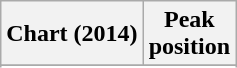<table class="wikitable sortable plainrowheaders" style="text-align:center;">
<tr>
<th scope="col">Chart (2014)</th>
<th scope="col">Peak<br>position</th>
</tr>
<tr>
</tr>
<tr>
</tr>
<tr>
</tr>
</table>
